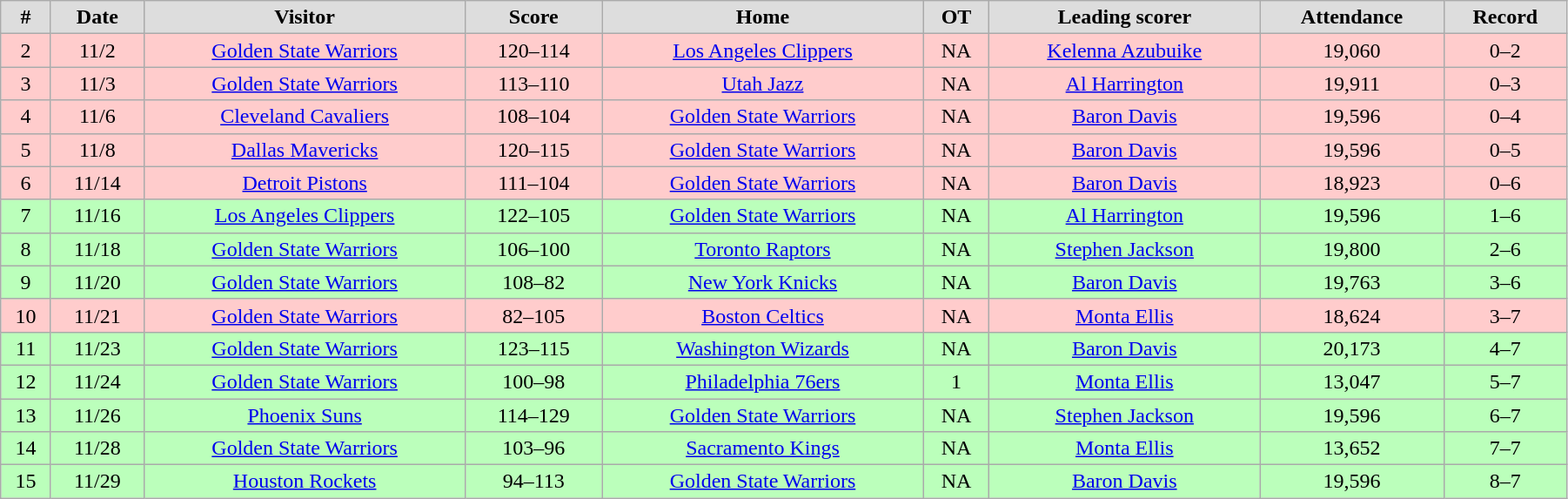<table class="wikitable" width="95%" style="text-align:center;">
<tr bgcolor="#dddddd">
<td><strong>#</strong></td>
<td><strong>Date</strong></td>
<td><strong>Visitor</strong></td>
<td><strong>Score</strong></td>
<td><strong>Home</strong></td>
<td><strong>OT</strong></td>
<td><strong>Leading scorer</strong></td>
<td><strong>Attendance</strong></td>
<td><strong>Record</strong></td>
</tr>
<tr bgcolor="ffcccc">
<td>2</td>
<td>11/2</td>
<td><a href='#'>Golden State Warriors</a></td>
<td>120–114</td>
<td><a href='#'>Los Angeles Clippers</a></td>
<td>NA</td>
<td><a href='#'>Kelenna Azubuike</a></td>
<td>19,060</td>
<td>0–2</td>
</tr>
<tr bgcolor="ffcccc">
<td>3</td>
<td>11/3</td>
<td><a href='#'>Golden State Warriors</a></td>
<td>113–110</td>
<td><a href='#'>Utah Jazz</a></td>
<td>NA</td>
<td><a href='#'>Al Harrington</a></td>
<td>19,911</td>
<td>0–3</td>
</tr>
<tr bgcolor="ffcccc">
<td>4</td>
<td>11/6</td>
<td><a href='#'>Cleveland Cavaliers</a></td>
<td>108–104</td>
<td><a href='#'>Golden State Warriors</a></td>
<td>NA</td>
<td><a href='#'>Baron Davis</a></td>
<td>19,596</td>
<td>0–4</td>
</tr>
<tr bgcolor="ffcccc">
<td>5</td>
<td>11/8</td>
<td><a href='#'>Dallas Mavericks</a></td>
<td>120–115</td>
<td><a href='#'>Golden State Warriors</a></td>
<td>NA</td>
<td><a href='#'>Baron Davis</a></td>
<td>19,596</td>
<td>0–5</td>
</tr>
<tr bgcolor="ffcccc">
<td>6</td>
<td>11/14</td>
<td><a href='#'>Detroit Pistons</a></td>
<td>111–104</td>
<td><a href='#'>Golden State Warriors</a></td>
<td>NA</td>
<td><a href='#'>Baron Davis</a></td>
<td>18,923</td>
<td>0–6</td>
</tr>
<tr bgcolor="bbffbb">
<td>7</td>
<td>11/16</td>
<td><a href='#'>Los Angeles Clippers</a></td>
<td>122–105</td>
<td><a href='#'>Golden State Warriors</a></td>
<td>NA</td>
<td><a href='#'>Al Harrington</a></td>
<td>19,596</td>
<td>1–6</td>
</tr>
<tr bgcolor="bbffbb">
<td>8</td>
<td>11/18</td>
<td><a href='#'>Golden State Warriors</a></td>
<td>106–100</td>
<td><a href='#'>Toronto Raptors</a></td>
<td>NA</td>
<td><a href='#'>Stephen Jackson</a></td>
<td>19,800</td>
<td>2–6</td>
</tr>
<tr bgcolor="bbffbb">
<td>9</td>
<td>11/20</td>
<td><a href='#'>Golden State Warriors</a></td>
<td>108–82</td>
<td><a href='#'>New York Knicks</a></td>
<td>NA</td>
<td><a href='#'>Baron Davis</a></td>
<td>19,763</td>
<td>3–6</td>
</tr>
<tr bgcolor="ffcccc">
<td>10</td>
<td>11/21</td>
<td><a href='#'>Golden State Warriors</a></td>
<td>82–105</td>
<td><a href='#'>Boston Celtics</a></td>
<td>NA</td>
<td><a href='#'>Monta Ellis</a></td>
<td>18,624</td>
<td>3–7</td>
</tr>
<tr bgcolor="bbffbb">
<td>11</td>
<td>11/23</td>
<td><a href='#'>Golden State Warriors</a></td>
<td>123–115</td>
<td><a href='#'>Washington Wizards</a></td>
<td>NA</td>
<td><a href='#'>Baron Davis</a></td>
<td>20,173</td>
<td>4–7</td>
</tr>
<tr bgcolor="bbffbb">
<td>12</td>
<td>11/24</td>
<td><a href='#'>Golden State Warriors</a></td>
<td>100–98</td>
<td><a href='#'>Philadelphia 76ers</a></td>
<td>1</td>
<td><a href='#'>Monta Ellis</a></td>
<td>13,047</td>
<td>5–7</td>
</tr>
<tr bgcolor="bbffbb">
<td>13</td>
<td>11/26</td>
<td><a href='#'>Phoenix Suns</a></td>
<td>114–129</td>
<td><a href='#'>Golden State Warriors</a></td>
<td>NA</td>
<td><a href='#'>Stephen Jackson</a></td>
<td>19,596</td>
<td>6–7</td>
</tr>
<tr bgcolor="bbffbb">
<td>14</td>
<td>11/28</td>
<td><a href='#'>Golden State Warriors</a></td>
<td>103–96</td>
<td><a href='#'>Sacramento Kings</a></td>
<td>NA</td>
<td><a href='#'>Monta Ellis</a></td>
<td>13,652</td>
<td>7–7</td>
</tr>
<tr bgcolor="bbffbb">
<td>15</td>
<td>11/29</td>
<td><a href='#'>Houston Rockets</a></td>
<td>94–113</td>
<td><a href='#'>Golden State Warriors</a></td>
<td>NA</td>
<td><a href='#'>Baron Davis</a></td>
<td>19,596</td>
<td>8–7</td>
</tr>
</table>
